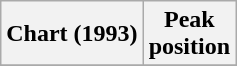<table class="wikitable sortable">
<tr>
<th align="left">Chart (1993)</th>
<th align="center">Peak<br>position</th>
</tr>
<tr>
</tr>
</table>
